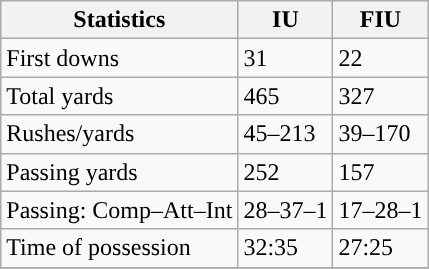<table class="wikitable" style="float: left;">
<tr>
<th>Statistics</th>
<th>IU</th>
<th>FIU</th>
</tr>
<tr>
<td>First downs</td>
<td>31</td>
<td>22</td>
</tr>
<tr>
<td>Total yards</td>
<td>465</td>
<td>327</td>
</tr>
<tr>
<td>Rushes/yards</td>
<td>45–213</td>
<td>39–170</td>
</tr>
<tr>
<td>Passing yards</td>
<td>252</td>
<td>157</td>
</tr>
<tr>
<td>Passing: Comp–Att–Int</td>
<td>28–37–1</td>
<td>17–28–1</td>
</tr>
<tr>
<td>Time of possession</td>
<td>32:35</td>
<td>27:25</td>
</tr>
<tr>
</tr>
</table>
